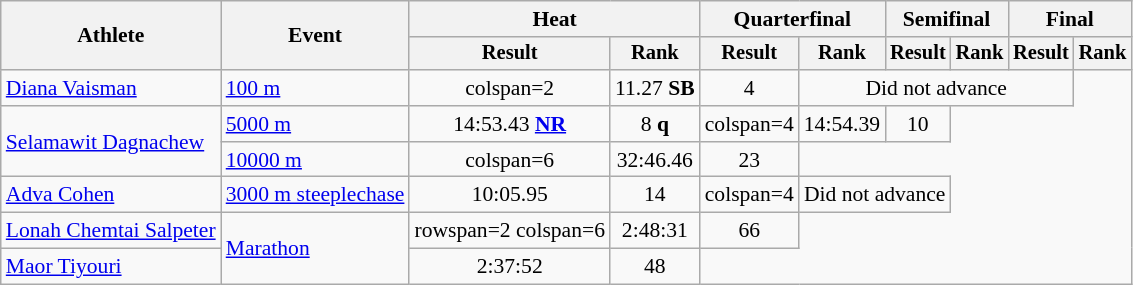<table class="wikitable" style="font-size:90%">
<tr>
<th rowspan=2>Athlete</th>
<th rowspan=2>Event</th>
<th colspan=2>Heat</th>
<th colspan=2>Quarterfinal</th>
<th colspan=2>Semifinal</th>
<th colspan=2>Final</th>
</tr>
<tr style="font-size:95%">
<th>Result</th>
<th>Rank</th>
<th>Result</th>
<th>Rank</th>
<th>Result</th>
<th>Rank</th>
<th>Result</th>
<th>Rank</th>
</tr>
<tr align=center>
<td align=left><a href='#'>Diana Vaisman</a></td>
<td align=left><a href='#'>100 m</a></td>
<td>colspan=2 </td>
<td>11.27 <strong>SB</strong></td>
<td>4</td>
<td colspan=4>Did not advance</td>
</tr>
<tr align=center>
<td align=left rowspan=2><a href='#'>Selamawit Dagnachew</a></td>
<td align=left><a href='#'>5000 m</a></td>
<td>14:53.43 <strong><a href='#'>NR</a></strong></td>
<td>8 <strong>q</strong></td>
<td>colspan=4 </td>
<td>14:54.39</td>
<td>10</td>
</tr>
<tr align=center>
<td align=left><a href='#'>10000 m</a></td>
<td>colspan=6 </td>
<td>32:46.46</td>
<td>23</td>
</tr>
<tr align=center>
<td align=left><a href='#'>Adva Cohen</a></td>
<td align=left><a href='#'>3000 m steeplechase</a></td>
<td>10:05.95</td>
<td>14</td>
<td>colspan=4 </td>
<td colspan=2>Did not advance</td>
</tr>
<tr align=center>
<td align=left><a href='#'>Lonah Chemtai Salpeter</a></td>
<td align=left rowspan=2><a href='#'>Marathon</a></td>
<td>rowspan=2 colspan=6 </td>
<td>2:48:31</td>
<td>66</td>
</tr>
<tr align=center>
<td align=left><a href='#'>Maor Tiyouri</a></td>
<td>2:37:52</td>
<td>48</td>
</tr>
</table>
